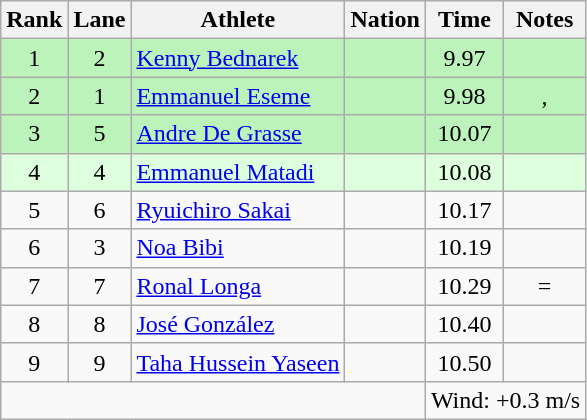<table class="wikitable sortable" style="text-align:center;">
<tr>
<th scope="col">Rank</th>
<th scope="col">Lane</th>
<th scope="col">Athlete</th>
<th scope="col">Nation</th>
<th scope="col">Time</th>
<th scope="col">Notes</th>
</tr>
<tr bgcolor="#bbf3bb">
<td>1</td>
<td>2</td>
<td align=left><a href='#'>Kenny Bednarek</a></td>
<td align=left></td>
<td>9.97</td>
<td></td>
</tr>
<tr bgcolor="#bbf3bb">
<td>2</td>
<td>1</td>
<td align=left><a href='#'>Emmanuel Eseme</a></td>
<td align=left></td>
<td>9.98</td>
<td>, </td>
</tr>
<tr bgcolor="#bbf3bb">
<td>3</td>
<td>5</td>
<td align=left><a href='#'>Andre De Grasse</a></td>
<td align=left></td>
<td>10.07</td>
<td></td>
</tr>
<tr bgcolor="#ddffdd">
<td>4</td>
<td>4</td>
<td align=left><a href='#'>Emmanuel Matadi</a></td>
<td align=left></td>
<td>10.08</td>
<td></td>
</tr>
<tr>
<td>5</td>
<td>6</td>
<td align=left><a href='#'>Ryuichiro Sakai</a></td>
<td align=left></td>
<td>10.17</td>
<td></td>
</tr>
<tr>
<td>6</td>
<td>3</td>
<td align=left><a href='#'>Noa Bibi</a></td>
<td align=left></td>
<td>10.19</td>
<td></td>
</tr>
<tr>
<td>7</td>
<td>7</td>
<td align=left><a href='#'>Ronal Longa</a></td>
<td align=left></td>
<td>10.29</td>
<td>=</td>
</tr>
<tr>
<td>8</td>
<td>8</td>
<td align=left><a href='#'>José González</a></td>
<td align=left></td>
<td>10.40</td>
<td></td>
</tr>
<tr>
<td>9</td>
<td>9</td>
<td align=left><a href='#'>Taha Hussein Yaseen</a></td>
<td align=left></td>
<td>10.50</td>
<td></td>
</tr>
<tr class="sortbottom">
<td colspan="4"></td>
<td colspan="2" style="text-align:left;">Wind: +0.3 m/s</td>
</tr>
</table>
